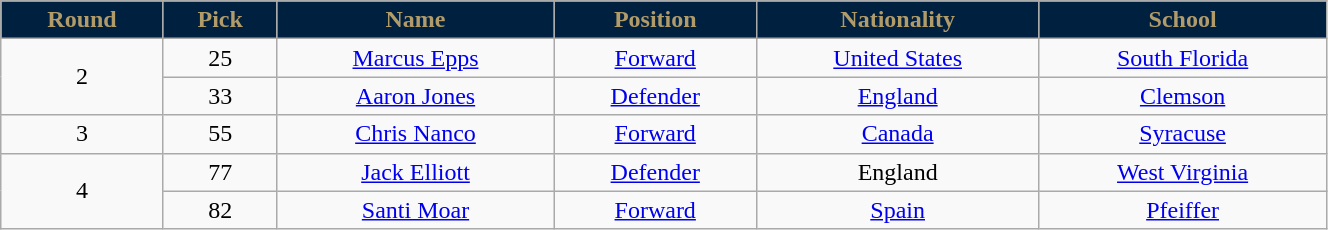<table class="wikitable"  style="text-align:center; font-size:100%; width:70%;">
<tr>
<th style="background:#002040; color:#B19B69;" scope="col">Round</th>
<th style="background:#002040; color:#B19B69; text-align:center;">Pick</th>
<th style="background:#002040; color:#B19B69; text-align:center;">Name</th>
<th style="background:#002040; color:#B19B69; text-align:center;">Position</th>
<th style="background:#002040; color:#B19B69; text-align:center;">Nationality</th>
<th style="background:#002040; color:#B19B69; text-align:center;">School</th>
</tr>
<tr>
<td rowspan=2">2</td>
<td>25</td>
<td><a href='#'>Marcus Epps</a></td>
<td><a href='#'>Forward</a></td>
<td> <a href='#'>United States</a></td>
<td><a href='#'>South Florida</a></td>
</tr>
<tr>
<td>33</td>
<td><a href='#'>Aaron Jones</a></td>
<td><a href='#'>Defender</a></td>
<td> <a href='#'>England</a></td>
<td><a href='#'>Clemson</a></td>
</tr>
<tr>
<td>3</td>
<td>55</td>
<td><a href='#'>Chris Nanco</a></td>
<td><a href='#'>Forward</a></td>
<td> <a href='#'>Canada</a></td>
<td><a href='#'>Syracuse</a></td>
</tr>
<tr>
<td rowspan=2">4</td>
<td>77</td>
<td><a href='#'>Jack Elliott</a></td>
<td><a href='#'>Defender</a></td>
<td> England</td>
<td><a href='#'>West Virginia</a></td>
</tr>
<tr>
<td>82</td>
<td><a href='#'>Santi Moar</a></td>
<td><a href='#'>Forward</a></td>
<td> <a href='#'>Spain</a></td>
<td><a href='#'>Pfeiffer</a></td>
</tr>
</table>
